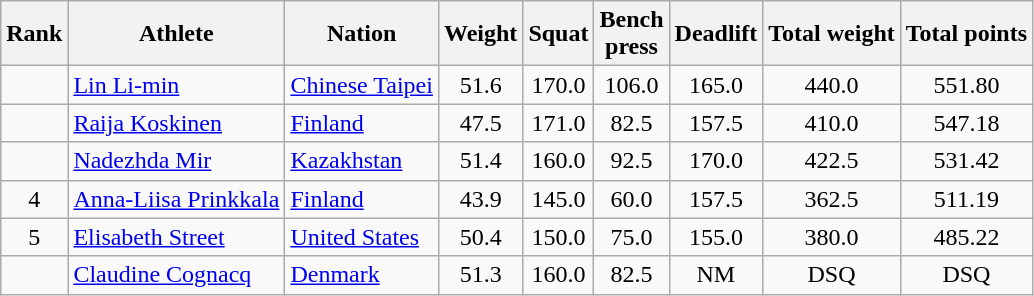<table class="wikitable sortable" style="text-align:center">
<tr>
<th>Rank</th>
<th>Athlete</th>
<th>Nation</th>
<th>Weight</th>
<th>Squat</th>
<th>Bench<br>press</th>
<th>Deadlift</th>
<th>Total weight</th>
<th>Total points</th>
</tr>
<tr>
<td></td>
<td align=left><a href='#'>Lin Li-min</a></td>
<td align=left> <a href='#'>Chinese Taipei</a></td>
<td>51.6</td>
<td>170.0</td>
<td>106.0</td>
<td>165.0</td>
<td>440.0</td>
<td>551.80</td>
</tr>
<tr>
<td></td>
<td align=left><a href='#'>Raija Koskinen</a></td>
<td align=left> <a href='#'>Finland</a></td>
<td>47.5</td>
<td>171.0</td>
<td>82.5</td>
<td>157.5</td>
<td>410.0</td>
<td>547.18</td>
</tr>
<tr>
<td></td>
<td align=left><a href='#'>Nadezhda Mir</a></td>
<td align=left> <a href='#'>Kazakhstan</a></td>
<td>51.4</td>
<td>160.0</td>
<td>92.5</td>
<td>170.0</td>
<td>422.5</td>
<td>531.42</td>
</tr>
<tr>
<td>4</td>
<td align=left><a href='#'>Anna-Liisa Prinkkala</a></td>
<td align=left> <a href='#'>Finland</a></td>
<td>43.9</td>
<td>145.0</td>
<td>60.0</td>
<td>157.5</td>
<td>362.5</td>
<td>511.19</td>
</tr>
<tr>
<td>5</td>
<td align=left><a href='#'>Elisabeth Street</a></td>
<td align=left> <a href='#'>United States</a></td>
<td>50.4</td>
<td>150.0</td>
<td>75.0</td>
<td>155.0</td>
<td>380.0</td>
<td>485.22</td>
</tr>
<tr>
<td></td>
<td align=left><a href='#'>Claudine Cognacq</a></td>
<td align=left> <a href='#'>Denmark</a></td>
<td>51.3</td>
<td>160.0</td>
<td>82.5</td>
<td>NM</td>
<td>DSQ</td>
<td>DSQ</td>
</tr>
</table>
